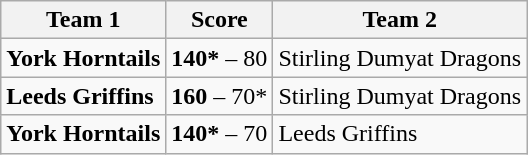<table class="wikitable">
<tr>
<th>Team 1</th>
<th>Score</th>
<th>Team 2</th>
</tr>
<tr>
<td><strong>York Horntails</strong></td>
<td><strong>140*</strong> – 80</td>
<td>Stirling Dumyat Dragons</td>
</tr>
<tr>
<td><strong>Leeds Griffins</strong></td>
<td><strong>160</strong> – 70*</td>
<td>Stirling Dumyat Dragons</td>
</tr>
<tr>
<td><strong>York Horntails</strong></td>
<td><strong>140*</strong> – 70</td>
<td>Leeds Griffins</td>
</tr>
</table>
